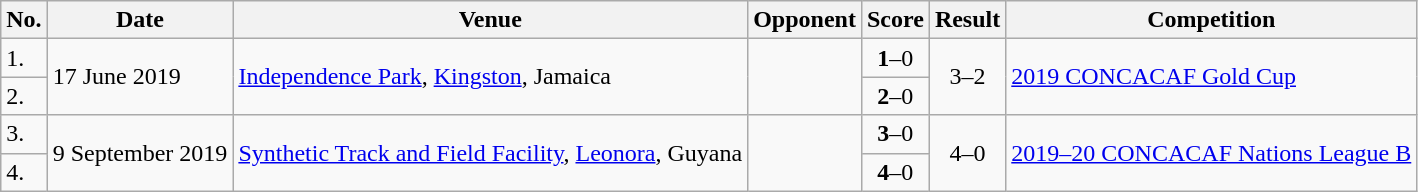<table class="wikitable" style="font-size:100%;">
<tr>
<th>No.</th>
<th>Date</th>
<th>Venue</th>
<th>Opponent</th>
<th>Score</th>
<th>Result</th>
<th>Competition</th>
</tr>
<tr>
<td>1.</td>
<td rowspan="2">17 June 2019</td>
<td rowspan="2"><a href='#'>Independence Park</a>, <a href='#'>Kingston</a>, Jamaica</td>
<td rowspan="2"></td>
<td align=center><strong>1</strong>–0</td>
<td rowspan="2" style="text-align:center">3–2</td>
<td rowspan="2"><a href='#'>2019 CONCACAF Gold Cup</a></td>
</tr>
<tr>
<td>2.</td>
<td align=center><strong>2</strong>–0</td>
</tr>
<tr>
<td>3.</td>
<td rowspan="2">9 September 2019</td>
<td rowspan="2"><a href='#'>Synthetic Track and Field Facility</a>, <a href='#'>Leonora</a>, Guyana</td>
<td rowspan="2"></td>
<td align=center><strong>3</strong>–0</td>
<td rowspan="2" style="text-align:center">4–0</td>
<td rowspan="2"><a href='#'>2019–20 CONCACAF Nations League B</a></td>
</tr>
<tr>
<td>4.</td>
<td align=center><strong>4</strong>–0</td>
</tr>
</table>
